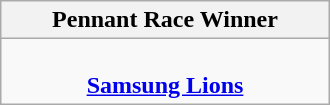<table width="220" class="wikitable">
<tr>
<th><strong>Pennant Race Winner</strong></th>
</tr>
<tr align="center">
<td><br><strong><a href='#'>Samsung Lions</a></strong></td>
</tr>
</table>
